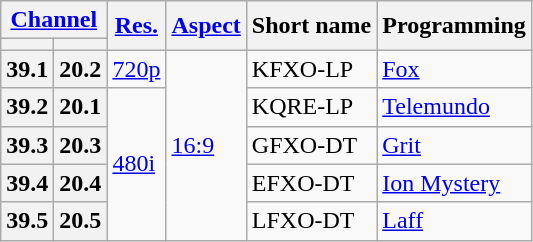<table class="wikitable">
<tr>
<th scope = "col" colspan="2"><a href='#'>Channel</a></th>
<th scope = "col" rowspan="2"><a href='#'>Res.</a></th>
<th scope = "col" rowspan="2"><a href='#'>Aspect</a></th>
<th scope = "col" rowspan="2">Short name</th>
<th scope = "col" rowspan="2">Programming</th>
</tr>
<tr>
<th scope = "col"></th>
<th scope = "col"></th>
</tr>
<tr>
<th scope = "col">39.1</th>
<th>20.2</th>
<td><a href='#'>720p</a></td>
<td rowspan=5><a href='#'>16:9</a></td>
<td>KFXO-LP</td>
<td><a href='#'>Fox</a></td>
</tr>
<tr>
<th scope = "col">39.2</th>
<th>20.1</th>
<td rowspan=4><a href='#'>480i</a></td>
<td>KQRE-LP</td>
<td><a href='#'>Telemundo</a></td>
</tr>
<tr>
<th scope = "col">39.3</th>
<th>20.3</th>
<td>GFXO-DT</td>
<td><a href='#'>Grit</a></td>
</tr>
<tr>
<th scope = "col">39.4</th>
<th>20.4</th>
<td>EFXO-DT</td>
<td><a href='#'>Ion Mystery</a></td>
</tr>
<tr>
<th scope = "col">39.5</th>
<th>20.5</th>
<td>LFXO-DT</td>
<td><a href='#'>Laff</a></td>
</tr>
</table>
